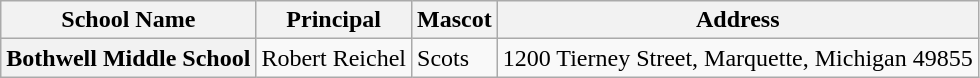<table class="wikitable sortable plainrowheaders">
<tr>
<th scope="col">School Name</th>
<th scope="col">Principal</th>
<th scope="col">Mascot</th>
<th scope="col">Address</th>
</tr>
<tr>
<th scope="row">Bothwell Middle School</th>
<td>Robert Reichel</td>
<td>Scots</td>
<td>1200 Tierney Street, Marquette, Michigan 49855</td>
</tr>
</table>
